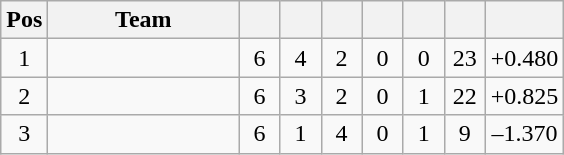<table class="wikitable" style="text-align:center">
<tr>
<th>Pos</th>
<th width="120">Team</th>
<th width="20"></th>
<th width="20"></th>
<th width="20"></th>
<th width="20"></th>
<th width="20"></th>
<th width="20"></th>
<th><a href='#'></a></th>
</tr>
<tr>
<td>1</td>
<td style="text-align:left"></td>
<td>6</td>
<td>4</td>
<td>2</td>
<td>0</td>
<td>0</td>
<td>23</td>
<td>+0.480</td>
</tr>
<tr>
<td>2</td>
<td style="text-align:left"></td>
<td>6</td>
<td>3</td>
<td>2</td>
<td>0</td>
<td>1</td>
<td>22</td>
<td>+0.825</td>
</tr>
<tr>
<td>3</td>
<td style="text-align:left"></td>
<td>6</td>
<td>1</td>
<td>4</td>
<td>0</td>
<td>1</td>
<td>9</td>
<td>–1.370</td>
</tr>
</table>
